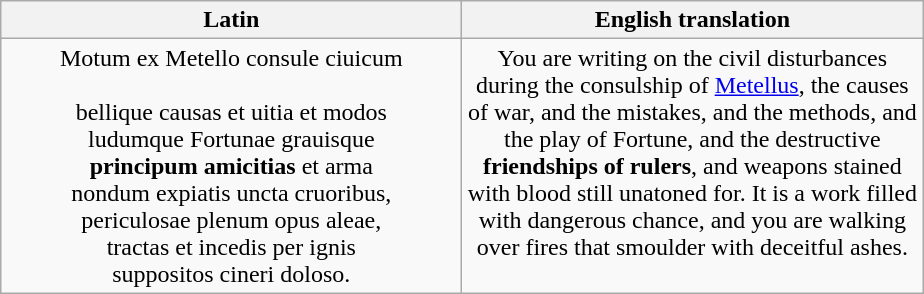<table class="wikitable" border="1" style="text-align:center">
<tr>
<th width="300">Latin</th>
<th width="300">English translation</th>
</tr>
<tr style="vertical-align:top;">
<td>Motum ex Metello consule ciuicum <br><br>bellique causas et uitia et modos <br>
ludumque Fortunae grauisque <br>
<strong>principum amicitias</strong> et arma <br>
nondum expiatis uncta cruoribus,<br>
periculosae plenum opus aleae, <br>
tractas et incedis per ignis <br>
suppositos cineri doloso.</td>
<td>You are writing on the civil disturbances during the consulship of <a href='#'>Metellus</a>, the causes of war, and the mistakes, and the methods, and the play of Fortune, and the destructive <strong>friendships of rulers</strong>, and weapons stained with blood still unatoned for. It is a work filled with dangerous chance, and you are walking over fires that smoulder with deceitful ashes.</td>
</tr>
</table>
